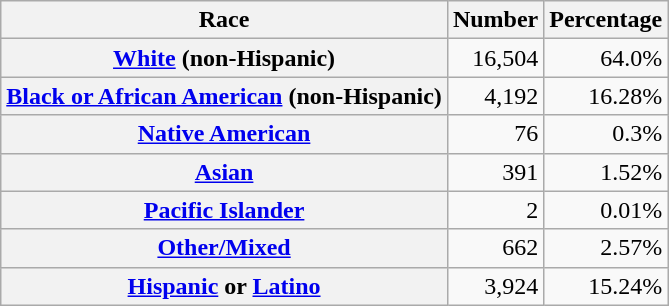<table class="wikitable" style="text-align:right">
<tr>
<th scope="col">Race</th>
<th scope="col">Number</th>
<th scope="col">Percentage</th>
</tr>
<tr>
<th scope="row"><a href='#'>White</a> (non-Hispanic)</th>
<td>16,504</td>
<td>64.0%</td>
</tr>
<tr>
<th scope="row"><a href='#'>Black or African American</a> (non-Hispanic)</th>
<td>4,192</td>
<td>16.28%</td>
</tr>
<tr>
<th scope="row"><a href='#'>Native American</a></th>
<td>76</td>
<td>0.3%</td>
</tr>
<tr>
<th scope="row"><a href='#'>Asian</a></th>
<td>391</td>
<td>1.52%</td>
</tr>
<tr>
<th scope="row"><a href='#'>Pacific Islander</a></th>
<td>2</td>
<td>0.01%</td>
</tr>
<tr>
<th scope="row"><a href='#'>Other/Mixed</a></th>
<td>662</td>
<td>2.57%</td>
</tr>
<tr>
<th scope="row"><a href='#'>Hispanic</a> or <a href='#'>Latino</a></th>
<td>3,924</td>
<td>15.24%</td>
</tr>
</table>
